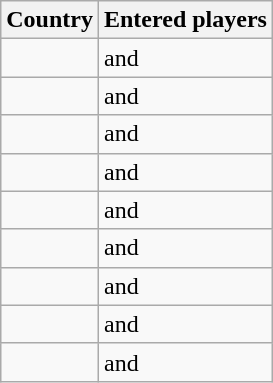<table class="wikitable" style="text-align:left">
<tr>
<th>Country</th>
<th>Entered players</th>
</tr>
<tr>
<td></td>
<td> and </td>
</tr>
<tr>
<td></td>
<td> and </td>
</tr>
<tr>
<td></td>
<td> and </td>
</tr>
<tr>
<td></td>
<td> and </td>
</tr>
<tr>
<td></td>
<td> and </td>
</tr>
<tr>
<td></td>
<td> and </td>
</tr>
<tr>
<td></td>
<td> and </td>
</tr>
<tr>
<td></td>
<td> and </td>
</tr>
<tr>
<td></td>
<td> and </td>
</tr>
</table>
